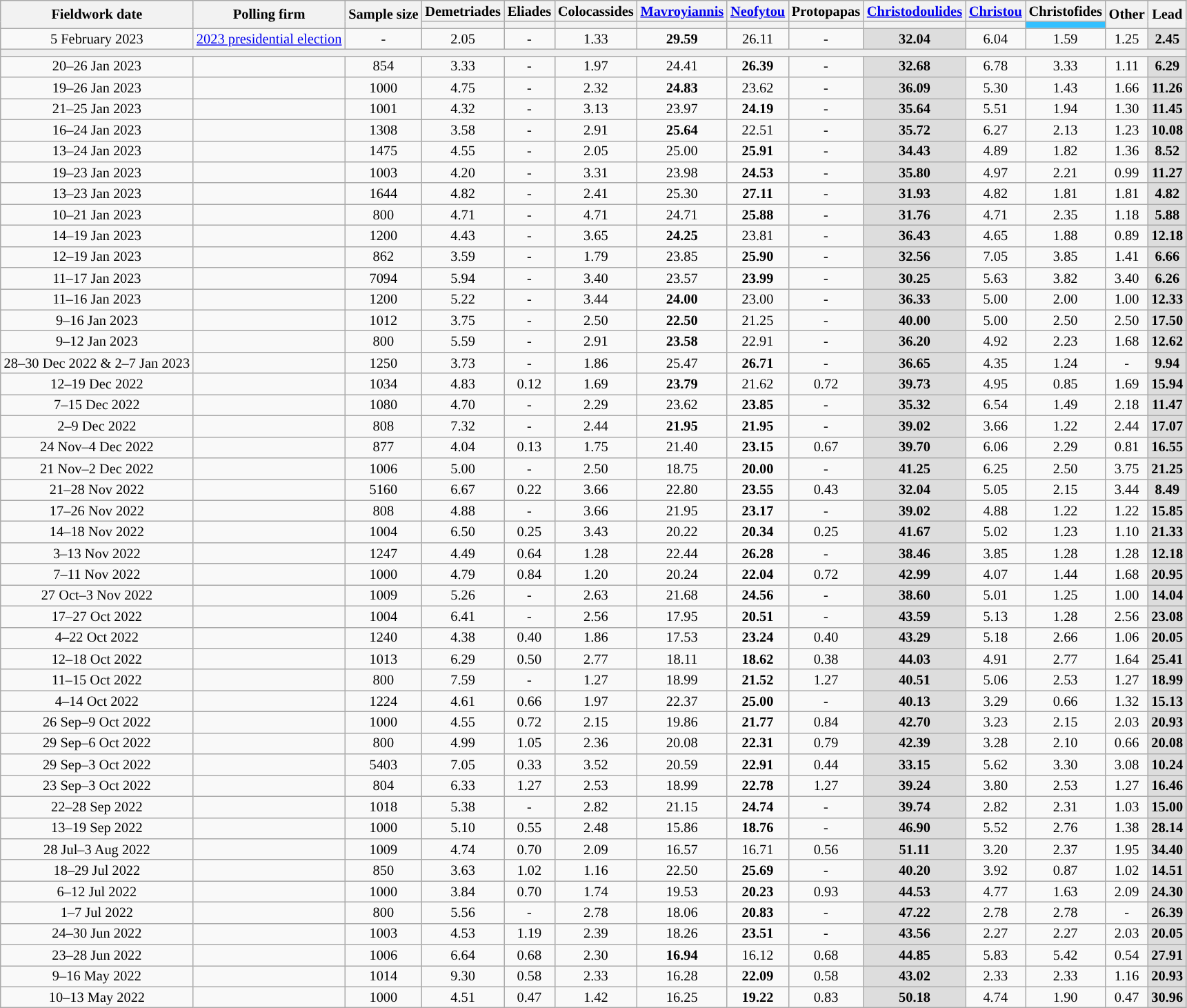<table class="wikitable" style="text-align:center; font-size:85%; line-height:14px;">
<tr>
<th rowspan="2">Fieldwork date</th>
<th rowspan="2">Polling firm</th>
<th rowspan="2">Sample size</th>
<th>Demetriades<br></th>
<th>Eliades<br></th>
<th>Colocassides<br></th>
<th><a href='#'>Mavroyiannis</a><br></th>
<th><a href='#'>Neofytou</a><br></th>
<th>Protopapas<br></th>
<th><a href='#'>Christodoulides</a><br></th>
<th><a href='#'>Christou</a><br></th>
<th>Christofides<br></th>
<th rowspan="2">Other</th>
<th rowspan="2">Lead</th>
</tr>
<tr>
<th style="background:"></th>
<th style="background:"></th>
<th style="background:"></th>
<th style="background:"></th>
<th style="background:"></th>
<th style="background:"></th>
<th style="background:"></th>
<th style="background:"></th>
<th style="background:#32C0FF;"></th>
</tr>
<tr>
<td>5 February 2023</td>
<td><a href='#'>2023 presidential election</a></td>
<td>-</td>
<td>2.05</td>
<td>-</td>
<td>1.33</td>
<td><strong>29.59</strong></td>
<td>26.11</td>
<td>-</td>
<td style="background:#DDDDDD"><strong>32.04</strong></td>
<td>6.04</td>
<td>1.59</td>
<td>1.25</td>
<td style="background:#DDDDDD"><strong>2.45</strong></td>
</tr>
<tr>
<td colspan="14" style="background:#EFEFEF"></td>
</tr>
<tr>
<td>20–26 Jan 2023</td>
<td></td>
<td>854</td>
<td>3.33</td>
<td>-</td>
<td>1.97</td>
<td>24.41</td>
<td><strong>26.39</strong></td>
<td>-</td>
<td style="background:#DDDDDD"><strong>32.68</strong></td>
<td>6.78</td>
<td>3.33</td>
<td>1.11</td>
<th style="background:#DDDDDD">6.29</th>
</tr>
<tr>
<td>19–26 Jan 2023</td>
<td></td>
<td>1000</td>
<td>4.75</td>
<td>-</td>
<td>2.32</td>
<td><strong>24.83</strong></td>
<td>23.62</td>
<td>-</td>
<td style="background:#DDDDDD"><strong>36.09</strong></td>
<td>5.30</td>
<td>1.43</td>
<td>1.66</td>
<th style="background:#DDDDDD">11.26</th>
</tr>
<tr>
<td>21–25 Jan 2023</td>
<td></td>
<td>1001</td>
<td>4.32</td>
<td>-</td>
<td>3.13</td>
<td>23.97</td>
<td><strong>24.19</strong></td>
<td>-</td>
<td style="background:#DDDDDD"><strong>35.64</strong></td>
<td>5.51</td>
<td>1.94</td>
<td>1.30</td>
<th style="background:#DDDDDD">11.45</th>
</tr>
<tr>
<td>16–24 Jan 2023</td>
<td></td>
<td>1308</td>
<td>3.58</td>
<td>-</td>
<td>2.91</td>
<td><strong>25.64</strong></td>
<td>22.51</td>
<td>-</td>
<td style="background:#DDDDDD"><strong>35.72</strong></td>
<td>6.27</td>
<td>2.13</td>
<td>1.23</td>
<th style="background:#DDDDDD">10.08</th>
</tr>
<tr>
<td>13–24 Jan 2023</td>
<td></td>
<td>1475</td>
<td>4.55</td>
<td>-</td>
<td>2.05</td>
<td>25.00</td>
<td><strong>25.91</strong></td>
<td>-</td>
<td style="background:#DDDDDD"><strong>34.43</strong></td>
<td>4.89</td>
<td>1.82</td>
<td>1.36</td>
<th style="background:#DDDDDD">8.52</th>
</tr>
<tr>
<td>19–23 Jan 2023</td>
<td></td>
<td>1003</td>
<td>4.20</td>
<td>-</td>
<td>3.31</td>
<td>23.98</td>
<td><strong>24.53</strong></td>
<td>-</td>
<td style="background:#DDDDDD"><strong>35.80</strong></td>
<td>4.97</td>
<td>2.21</td>
<td>0.99</td>
<th style="background:#DDDDDD">11.27</th>
</tr>
<tr>
<td>13–23 Jan 2023</td>
<td></td>
<td>1644</td>
<td>4.82</td>
<td>-</td>
<td>2.41</td>
<td>25.30</td>
<td><strong>27.11</strong></td>
<td>-</td>
<td style="background:#DDDDDD"><strong>31.93</strong></td>
<td>4.82</td>
<td>1.81</td>
<td>1.81</td>
<th style="background:#DDDDDD">4.82</th>
</tr>
<tr>
<td>10–21 Jan 2023</td>
<td></td>
<td>800</td>
<td>4.71</td>
<td>-</td>
<td>4.71</td>
<td>24.71</td>
<td><strong>25.88</strong></td>
<td>-</td>
<td style="background:#DDDDDD"><strong>31.76</strong></td>
<td>4.71</td>
<td>2.35</td>
<td>1.18</td>
<th style="background:#DDDDDD">5.88</th>
</tr>
<tr>
<td>14–19 Jan 2023</td>
<td></td>
<td>1200</td>
<td>4.43</td>
<td>-</td>
<td>3.65</td>
<td><strong>24.25</strong></td>
<td>23.81</td>
<td>-</td>
<td style="background:#DDDDDD"><strong>36.43</strong></td>
<td>4.65</td>
<td>1.88</td>
<td>0.89</td>
<th style="background:#DDDDDD">12.18</th>
</tr>
<tr>
<td>12–19 Jan 2023</td>
<td></td>
<td>862</td>
<td>3.59</td>
<td>-</td>
<td>1.79</td>
<td>23.85</td>
<td><strong>25.90</strong></td>
<td>-</td>
<td style="background:#DDDDDD"><strong>32.56</strong></td>
<td>7.05</td>
<td>3.85</td>
<td>1.41</td>
<th style="background:#DDDDDD">6.66</th>
</tr>
<tr>
<td>11–17 Jan 2023</td>
<td></td>
<td>7094</td>
<td>5.94</td>
<td>-</td>
<td>3.40</td>
<td>23.57</td>
<td><strong>23.99</strong></td>
<td>-</td>
<td style="background:#DDDDDD"><strong>30.25</strong></td>
<td>5.63</td>
<td>3.82</td>
<td>3.40</td>
<th style="background:#DDDDDD">6.26</th>
</tr>
<tr>
<td>11–16 Jan 2023</td>
<td></td>
<td>1200</td>
<td>5.22</td>
<td>-</td>
<td>3.44</td>
<td><strong>24.00</strong></td>
<td>23.00</td>
<td>-</td>
<td style="background:#DDDDDD"><strong>36.33</strong></td>
<td>5.00</td>
<td>2.00</td>
<td>1.00</td>
<th style="background:#DDDDDD">12.33</th>
</tr>
<tr>
<td>9–16 Jan 2023</td>
<td></td>
<td>1012</td>
<td>3.75</td>
<td>-</td>
<td>2.50</td>
<td><strong>22.50</strong></td>
<td>21.25</td>
<td>-</td>
<td style="background:#DDDDDD"><strong>40.00</strong></td>
<td>5.00</td>
<td>2.50</td>
<td>2.50</td>
<th style="background:#DDDDDD">17.50</th>
</tr>
<tr>
<td>9–12 Jan 2023</td>
<td></td>
<td>800</td>
<td>5.59</td>
<td>-</td>
<td>2.91</td>
<td><strong>23.58</strong></td>
<td>22.91</td>
<td>-</td>
<td style="background:#DDDDDD"><strong>36.20</strong></td>
<td>4.92</td>
<td>2.23</td>
<td>1.68</td>
<th style="background:#DDDDDD">12.62</th>
</tr>
<tr>
<td>28–30 Dec 2022 & 2–7 Jan 2023</td>
<td></td>
<td>1250</td>
<td>3.73</td>
<td>-</td>
<td>1.86</td>
<td>25.47</td>
<td><strong>26.71</strong></td>
<td>-</td>
<td style="background:#DDDDDD"><strong>36.65</strong></td>
<td>4.35</td>
<td>1.24</td>
<td>-</td>
<th style="background:#DDDDDD">9.94</th>
</tr>
<tr>
<td>12–19 Dec 2022</td>
<td></td>
<td>1034</td>
<td>4.83</td>
<td>0.12</td>
<td>1.69</td>
<td><strong>23.79</strong></td>
<td>21.62</td>
<td>0.72</td>
<td style="background:#DDDDDD"><strong>39.73</strong></td>
<td>4.95</td>
<td>0.85</td>
<td>1.69</td>
<th style="background:#DDDDDD">15.94</th>
</tr>
<tr>
<td>7–15 Dec 2022</td>
<td></td>
<td>1080</td>
<td>4.70</td>
<td>-</td>
<td>2.29</td>
<td>23.62</td>
<td><strong>23.85</strong></td>
<td>-</td>
<td style="background:#DDDDDD"><strong>35.32</strong></td>
<td>6.54</td>
<td>1.49</td>
<td>2.18</td>
<th style="background:#DDDDDD">11.47</th>
</tr>
<tr>
<td>2–9 Dec 2022</td>
<td></td>
<td>808</td>
<td>7.32</td>
<td>-</td>
<td>2.44</td>
<td><strong>21.95</strong></td>
<td><strong>21.95</strong></td>
<td>-</td>
<td style="background:#DDDDDD"><strong>39.02</strong></td>
<td>3.66</td>
<td>1.22</td>
<td>2.44</td>
<th style="background:#DDDDDD">17.07</th>
</tr>
<tr>
<td>24 Nov–4 Dec 2022</td>
<td></td>
<td>877</td>
<td>4.04</td>
<td>0.13</td>
<td>1.75</td>
<td>21.40</td>
<td><strong>23.15</strong></td>
<td>0.67</td>
<td style="background:#DDDDDD"><strong>39.70</strong></td>
<td>6.06</td>
<td>2.29</td>
<td>0.81</td>
<th style="background:#DDDDDD">16.55</th>
</tr>
<tr>
<td>21 Nov–2 Dec 2022</td>
<td></td>
<td>1006</td>
<td>5.00</td>
<td>-</td>
<td>2.50</td>
<td>18.75</td>
<td><strong>20.00</strong></td>
<td>-</td>
<td style="background:#DDDDDD"><strong>41.25</strong></td>
<td>6.25</td>
<td>2.50</td>
<td>3.75</td>
<th style="background:#DDDDDD">21.25</th>
</tr>
<tr>
<td>21–28 Nov 2022</td>
<td></td>
<td>5160</td>
<td>6.67</td>
<td>0.22</td>
<td>3.66</td>
<td>22.80</td>
<td><strong>23.55</strong></td>
<td>0.43</td>
<td style="background:#DDDDDD"><strong>32.04</strong></td>
<td>5.05</td>
<td>2.15</td>
<td>3.44</td>
<th style="background:#DDDDDD">8.49</th>
</tr>
<tr>
<td>17–26 Nov 2022</td>
<td></td>
<td>808</td>
<td>4.88</td>
<td>-</td>
<td>3.66</td>
<td>21.95</td>
<td><strong>23.17</strong></td>
<td>-</td>
<td style="background:#DDDDDD"><strong>39.02</strong></td>
<td>4.88</td>
<td>1.22</td>
<td>1.22</td>
<th style="background:#DDDDDD">15.85</th>
</tr>
<tr>
<td>14–18 Nov 2022</td>
<td></td>
<td>1004</td>
<td>6.50</td>
<td>0.25</td>
<td>3.43</td>
<td>20.22</td>
<td><strong>20.34</strong></td>
<td>0.25</td>
<td style="background:#DDDDDD"><strong>41.67</strong></td>
<td>5.02</td>
<td>1.23</td>
<td>1.10</td>
<th style="background:#DDDDDD">21.33</th>
</tr>
<tr>
<td>3–13 Nov 2022</td>
<td></td>
<td>1247</td>
<td>4.49</td>
<td>0.64</td>
<td>1.28</td>
<td>22.44</td>
<td><strong>26.28</strong></td>
<td>-</td>
<td style="background:#DDDDDD"><strong>38.46</strong></td>
<td>3.85</td>
<td>1.28</td>
<td>1.28</td>
<th style="background:#DDDDDD">12.18</th>
</tr>
<tr>
<td>7–11 Nov 2022</td>
<td></td>
<td>1000</td>
<td>4.79</td>
<td>0.84</td>
<td>1.20</td>
<td>20.24</td>
<td><strong>22.04</strong></td>
<td>0.72</td>
<td style="background:#DDDDDD"><strong>42.99</strong></td>
<td>4.07</td>
<td>1.44</td>
<td>1.68</td>
<th style="background:#DDDDDD">20.95</th>
</tr>
<tr>
<td>27 Oct–3 Nov 2022</td>
<td></td>
<td>1009</td>
<td>5.26</td>
<td>-</td>
<td>2.63</td>
<td>21.68</td>
<td><strong>24.56</strong></td>
<td>-</td>
<td style="background:#DDDDDD"><strong>38.60</strong></td>
<td>5.01</td>
<td>1.25</td>
<td>1.00</td>
<th style="background:#DDDDDD">14.04</th>
</tr>
<tr>
<td>17–27 Oct 2022</td>
<td></td>
<td>1004</td>
<td>6.41</td>
<td>-</td>
<td>2.56</td>
<td>17.95</td>
<td><strong>20.51</strong></td>
<td>-</td>
<td style="background:#DDDDDD"><strong>43.59</strong></td>
<td>5.13</td>
<td>1.28</td>
<td>2.56</td>
<th style="background:#DDDDDD">23.08</th>
</tr>
<tr>
<td>4–22 Oct 2022</td>
<td></td>
<td>1240</td>
<td>4.38</td>
<td>0.40</td>
<td>1.86</td>
<td>17.53</td>
<td><strong>23.24</strong></td>
<td>0.40</td>
<td style="background:#DDDDDD"><strong>43.29</strong></td>
<td>5.18</td>
<td>2.66</td>
<td>1.06</td>
<th style="background:#DDDDDD">20.05</th>
</tr>
<tr>
<td>12–18 Oct 2022</td>
<td></td>
<td>1013</td>
<td>6.29</td>
<td>0.50</td>
<td>2.77</td>
<td>18.11</td>
<td><strong>18.62</strong></td>
<td>0.38</td>
<td style="background:#DDDDDD"><strong>44.03</strong></td>
<td>4.91</td>
<td>2.77</td>
<td>1.64</td>
<th style="background:#DDDDDD">25.41</th>
</tr>
<tr>
<td>11–15 Oct 2022</td>
<td></td>
<td>800</td>
<td>7.59</td>
<td>-</td>
<td>1.27</td>
<td>18.99</td>
<td><strong>21.52</strong></td>
<td>1.27</td>
<td style="background:#DDDDDD"><strong>40.51</strong></td>
<td>5.06</td>
<td>2.53</td>
<td>1.27</td>
<th style="background:#DDDDDD">18.99</th>
</tr>
<tr>
<td>4–14 Oct 2022</td>
<td></td>
<td>1224</td>
<td>4.61</td>
<td>0.66</td>
<td>1.97</td>
<td>22.37</td>
<td><strong>25.00</strong></td>
<td>-</td>
<td style="background:#DDDDDD"><strong>40.13</strong></td>
<td>3.29</td>
<td>0.66</td>
<td>1.32</td>
<th style="background:#DDDDDD">15.13</th>
</tr>
<tr>
<td>26 Sep–9 Oct 2022</td>
<td></td>
<td>1000</td>
<td>4.55</td>
<td>0.72</td>
<td>2.15</td>
<td>19.86</td>
<td><strong>21.77</strong></td>
<td>0.84</td>
<td style="background:#DDDDDD"><strong>42.70</strong></td>
<td>3.23</td>
<td>2.15</td>
<td>2.03</td>
<th style="background:#DDDDDD">20.93</th>
</tr>
<tr>
<td>29 Sep–6 Oct 2022</td>
<td></td>
<td>800</td>
<td>4.99</td>
<td>1.05</td>
<td>2.36</td>
<td>20.08</td>
<td><strong>22.31</strong></td>
<td>0.79</td>
<td style="background:#DDDDDD"><strong>42.39</strong></td>
<td>3.28</td>
<td>2.10</td>
<td>0.66</td>
<th style="background:#DDDDDD">20.08</th>
</tr>
<tr>
<td>29 Sep–3 Oct 2022</td>
<td></td>
<td>5403</td>
<td>7.05</td>
<td>0.33</td>
<td>3.52</td>
<td>20.59</td>
<td><strong>22.91</strong></td>
<td>0.44</td>
<td style="background:#DDDDDD"><strong>33.15</strong></td>
<td>5.62</td>
<td>3.30</td>
<td>3.08</td>
<th style="background:#DDDDDD">10.24</th>
</tr>
<tr>
<td>23 Sep–3 Oct 2022</td>
<td></td>
<td>804</td>
<td>6.33</td>
<td>1.27</td>
<td>2.53</td>
<td>18.99</td>
<td><strong>22.78</strong></td>
<td>1.27</td>
<td style="background:#DDDDDD"><strong>39.24</strong></td>
<td>3.80</td>
<td>2.53</td>
<td>1.27</td>
<th style="background:#DDDDDD">16.46</th>
</tr>
<tr>
<td>22–28 Sep 2022</td>
<td></td>
<td>1018</td>
<td>5.38</td>
<td>-</td>
<td>2.82</td>
<td>21.15</td>
<td><strong>24.74</strong></td>
<td>-</td>
<td style="background:#DDDDDD"><strong>39.74</strong></td>
<td>2.82</td>
<td>2.31</td>
<td>1.03</td>
<th style="background:#DDDDDD">15.00</th>
</tr>
<tr>
<td>13–19 Sep 2022</td>
<td></td>
<td>1000</td>
<td>5.10</td>
<td>0.55</td>
<td>2.48</td>
<td>15.86</td>
<td><strong>18.76</strong></td>
<td>-</td>
<td style="background:#DDDDDD"><strong>46.90</strong></td>
<td>5.52</td>
<td>2.76</td>
<td>1.38</td>
<th style="background:#DDDDDD">28.14</th>
</tr>
<tr>
<td>28 Jul–3 Aug 2022</td>
<td></td>
<td>1009</td>
<td>4.74</td>
<td>0.70</td>
<td>2.09</td>
<td>16.57</td>
<td>16.71</td>
<td>0.56</td>
<td style="background:#DDDDDD"><strong>51.11</strong></td>
<td>3.20</td>
<td>2.37</td>
<td>1.95</td>
<th style="background:#DDDDDD">34.40</th>
</tr>
<tr>
<td>18–29 Jul 2022</td>
<td></td>
<td>850</td>
<td>3.63</td>
<td>1.02</td>
<td>1.16</td>
<td>22.50</td>
<td><strong>25.69</strong></td>
<td>-</td>
<td style="background:#DDDDDD"><strong>40.20</strong></td>
<td>3.92</td>
<td>0.87</td>
<td>1.02</td>
<th style="background:#DDDDDD">14.51</th>
</tr>
<tr>
<td>6–12 Jul 2022</td>
<td></td>
<td>1000</td>
<td>3.84</td>
<td>0.70</td>
<td>1.74</td>
<td>19.53</td>
<td><strong>20.23</strong></td>
<td>0.93</td>
<td style="background:#DDDDDD"><strong>44.53</strong></td>
<td>4.77</td>
<td>1.63</td>
<td>2.09</td>
<th style="background:#DDDDDD">24.30</th>
</tr>
<tr>
<td>1–7 Jul 2022</td>
<td></td>
<td>800</td>
<td>5.56</td>
<td>-</td>
<td>2.78</td>
<td>18.06</td>
<td><strong>20.83</strong></td>
<td>-</td>
<td style="background:#DDDDDD"><strong>47.22</strong></td>
<td>2.78</td>
<td>2.78</td>
<td>-</td>
<th style="background:#DDDDDD">26.39</th>
</tr>
<tr>
<td>24–30 Jun 2022</td>
<td></td>
<td>1003</td>
<td>4.53</td>
<td>1.19</td>
<td>2.39</td>
<td>18.26</td>
<td><strong>23.51</strong></td>
<td>-</td>
<td style="background:#DDDDDD"><strong>43.56</strong></td>
<td>2.27</td>
<td>2.27</td>
<td>2.03</td>
<th style="background:#DDDDDD">20.05</th>
</tr>
<tr>
<td>23–28 Jun 2022</td>
<td></td>
<td>1006</td>
<td>6.64</td>
<td>0.68</td>
<td>2.30</td>
<td><strong>16.94</strong></td>
<td>16.12</td>
<td>0.68</td>
<td style="background:#DDDDDD"><strong>44.85</strong></td>
<td>5.83</td>
<td>5.42</td>
<td>0.54</td>
<th style="background:#DDDDDD">27.91</th>
</tr>
<tr>
<td>9–16 May 2022</td>
<td></td>
<td>1014</td>
<td>9.30</td>
<td>0.58</td>
<td>2.33</td>
<td>16.28</td>
<td><strong>22.09</strong></td>
<td>0.58</td>
<td style="background:#DDDDDD"><strong>43.02</strong></td>
<td>2.33</td>
<td>2.33</td>
<td>1.16</td>
<th style="background:#DDDDDD">20.93</th>
</tr>
<tr>
<td>10–13 May 2022</td>
<td></td>
<td>1000</td>
<td>4.51</td>
<td>0.47</td>
<td>1.42</td>
<td>16.25</td>
<td><strong>19.22</strong></td>
<td>0.83</td>
<td style="background:#DDDDDD"><strong>50.18</strong></td>
<td>4.74</td>
<td>1.90</td>
<td>0.47</td>
<th style="background:#DDDDDD">30.96</th>
</tr>
</table>
